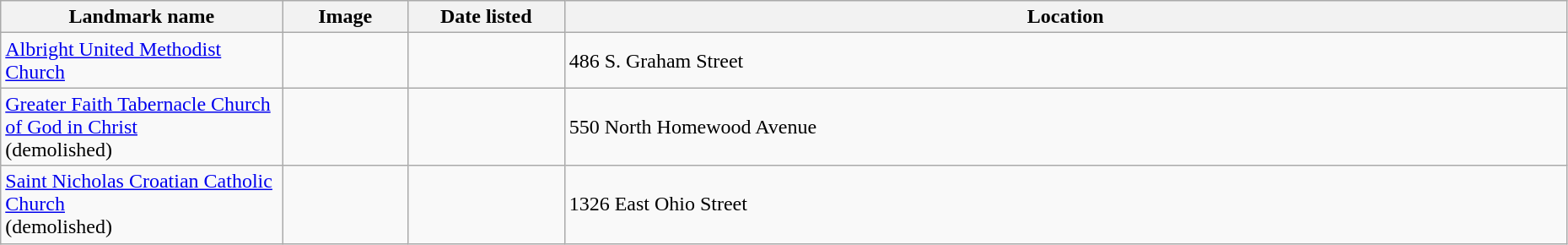<table class="wikitable sortable" style="width:98%">
<tr>
<th style="width:18%;"><strong>Landmark name</strong></th>
<th style="width:8%;" class="unsortable"><strong>Image</strong></th>
<th style="width:10%;"><strong>Date listed</strong></th>
<th><strong>Location</strong></th>
</tr>
<tr>
<td><a href='#'>Albright United Methodist Church</a></td>
<td></td>
<td></td>
<td>486 S. Graham Street</td>
</tr>
<tr>
<td><a href='#'>Greater Faith Tabernacle Church of God in Christ</a><br>(demolished)</td>
<td></td>
<td></td>
<td>550 North Homewood Avenue</td>
</tr>
<tr>
<td><a href='#'>Saint Nicholas Croatian Catholic Church</a><br>(demolished)</td>
<td></td>
<td></td>
<td>1326 East Ohio Street</td>
</tr>
</table>
